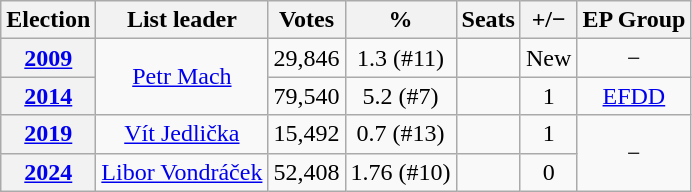<table class="wikitable" style=text-align:center;">
<tr>
<th>Election</th>
<th>List leader</th>
<th>Votes</th>
<th>%</th>
<th>Seats</th>
<th>+/−</th>
<th>EP Group</th>
</tr>
<tr>
<th><a href='#'>2009</a></th>
<td rowspan=2><a href='#'>Petr Mach</a></td>
<td>29,846</td>
<td>1.3 (#11)</td>
<td></td>
<td>New</td>
<td>−</td>
</tr>
<tr>
<th><a href='#'>2014</a></th>
<td>79,540</td>
<td>5.2 (#7)</td>
<td></td>
<td> 1</td>
<td><a href='#'>EFDD</a></td>
</tr>
<tr>
<th><a href='#'>2019</a></th>
<td><a href='#'>Vít Jedlička</a></td>
<td>15,492</td>
<td>0.7 (#13)</td>
<td></td>
<td> 1</td>
<td rowspan=2>−</td>
</tr>
<tr>
<th><a href='#'>2024</a></th>
<td><a href='#'>Libor Vondráček</a></td>
<td>52,408</td>
<td>1.76 (#10)</td>
<td></td>
<td> 0</td>
</tr>
</table>
